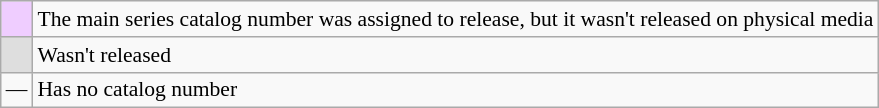<table class="wikitable" style="font-size:90%;">
<tr>
<td align="center" style="background:#EFCDFF;"></td>
<td>The main series catalog number was assigned to release, but it wasn't released on physical media</td>
</tr>
<tr>
<td align="center" style="background:#DEDEDE;"></td>
<td>Wasn't released</td>
</tr>
<tr>
<td align="center"">—</td>
<td>Has no catalog number</td>
</tr>
</table>
